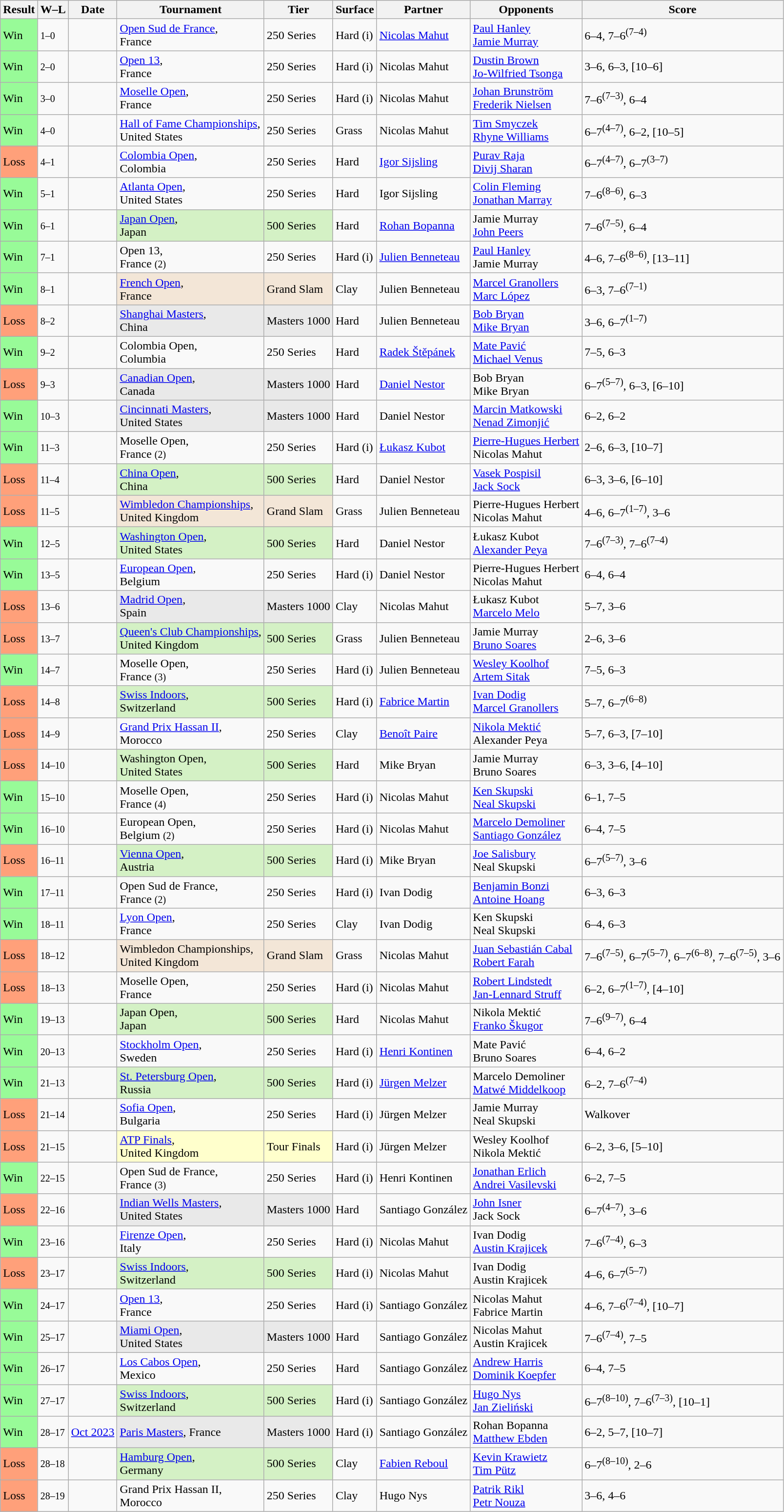<table class="sortable wikitable">
<tr>
<th>Result</th>
<th class="unsortable">W–L</th>
<th>Date</th>
<th>Tournament</th>
<th>Tier</th>
<th>Surface</th>
<th>Partner</th>
<th>Opponents</th>
<th class="unsortable">Score</th>
</tr>
<tr>
<td bgcolor=98FB98>Win</td>
<td><small>1–0</small></td>
<td><a href='#'></a></td>
<td><a href='#'>Open Sud de France</a>,<br>France</td>
<td>250 Series</td>
<td>Hard (i)</td>
<td> <a href='#'>Nicolas Mahut</a></td>
<td> <a href='#'>Paul Hanley</a><br> <a href='#'>Jamie Murray</a></td>
<td>6–4, 7–6<sup>(7–4)</sup></td>
</tr>
<tr>
<td bgcolor=98FB98>Win</td>
<td><small>2–0</small></td>
<td><a href='#'></a></td>
<td><a href='#'>Open 13</a>,<br>France</td>
<td>250 Series</td>
<td>Hard (i)</td>
<td> Nicolas Mahut</td>
<td> <a href='#'>Dustin Brown</a><br> <a href='#'>Jo-Wilfried Tsonga</a></td>
<td>3–6, 6–3, [10–6]</td>
</tr>
<tr>
<td bgcolor=98FB98>Win</td>
<td><small>3–0</small></td>
<td><a href='#'></a></td>
<td><a href='#'>Moselle Open</a>,<br>France</td>
<td>250 Series</td>
<td>Hard (i)</td>
<td> Nicolas Mahut</td>
<td> <a href='#'>Johan Brunström</a><br> <a href='#'>Frederik Nielsen</a></td>
<td>7–6<sup>(7–3)</sup>, 6–4</td>
</tr>
<tr>
<td bgcolor=98FB98>Win</td>
<td><small>4–0</small></td>
<td><a href='#'></a></td>
<td><a href='#'>Hall of Fame Championships</a>,<br>United States</td>
<td>250 Series</td>
<td>Grass</td>
<td> Nicolas Mahut</td>
<td> <a href='#'>Tim Smyczek</a><br> <a href='#'>Rhyne Williams</a></td>
<td>6–7<sup>(4–7)</sup>, 6–2, [10–5]</td>
</tr>
<tr>
<td bgcolor=FFA07A>Loss</td>
<td><small>4–1</small></td>
<td><a href='#'></a></td>
<td><a href='#'>Colombia Open</a>,<br>Colombia</td>
<td>250 Series</td>
<td>Hard</td>
<td> <a href='#'>Igor Sijsling</a></td>
<td> <a href='#'>Purav Raja</a><br> <a href='#'>Divij Sharan</a></td>
<td>6–7<sup>(4–7)</sup>, 6–7<sup>(3–7)</sup></td>
</tr>
<tr>
<td bgcolor=98FB98>Win</td>
<td><small>5–1</small></td>
<td><a href='#'></a></td>
<td><a href='#'>Atlanta Open</a>,<br>United States</td>
<td>250 Series</td>
<td>Hard</td>
<td> Igor Sijsling</td>
<td> <a href='#'>Colin Fleming</a><br> <a href='#'>Jonathan Marray</a></td>
<td>7–6<sup>(8–6)</sup>, 6–3</td>
</tr>
<tr>
<td bgcolor=98FB98>Win</td>
<td><small>6–1</small></td>
<td><a href='#'></a></td>
<td style="background:#D4F1C5;"><a href='#'>Japan Open</a>,<br>Japan</td>
<td style="background:#D4F1C5;">500 Series</td>
<td>Hard</td>
<td> <a href='#'>Rohan Bopanna</a></td>
<td> Jamie Murray<br> <a href='#'>John Peers</a></td>
<td>7–6<sup>(7–5)</sup>, 6–4</td>
</tr>
<tr>
<td bgcolor=98FB98>Win</td>
<td><small>7–1</small></td>
<td><a href='#'></a></td>
<td>Open 13,<br>France <small>(2)</small></td>
<td>250 Series</td>
<td>Hard (i)</td>
<td> <a href='#'>Julien Benneteau</a></td>
<td> <a href='#'>Paul Hanley</a><br> Jamie Murray</td>
<td>4–6, 7–6<sup>(8–6)</sup>, [13–11]</td>
</tr>
<tr>
<td bgcolor=98FB98>Win</td>
<td><small>8–1</small></td>
<td><a href='#'></a></td>
<td style="background:#F3E6D7;"><a href='#'>French Open</a>,<br>France</td>
<td style="background:#F3E6D7;">Grand Slam</td>
<td>Clay</td>
<td> Julien Benneteau</td>
<td> <a href='#'>Marcel Granollers</a><br> <a href='#'>Marc López</a></td>
<td>6–3, 7–6<sup>(7–1)</sup></td>
</tr>
<tr>
<td bgcolor=FFA07A>Loss</td>
<td><small>8–2</small></td>
<td><a href='#'></a></td>
<td style="background:#E9E9E9;"><a href='#'>Shanghai Masters</a>,<br>China</td>
<td style="background:#E9E9E9;">Masters 1000</td>
<td>Hard</td>
<td> Julien Benneteau</td>
<td> <a href='#'>Bob Bryan</a><br> <a href='#'>Mike Bryan</a></td>
<td>3–6, 6–7<sup>(1–7)</sup></td>
</tr>
<tr>
<td bgcolor=98FB98>Win</td>
<td><small>9–2</small></td>
<td><a href='#'></a></td>
<td>Colombia Open,<br>Columbia</td>
<td>250 Series</td>
<td>Hard</td>
<td> <a href='#'>Radek Štěpánek</a></td>
<td> <a href='#'>Mate Pavić</a><br> <a href='#'>Michael Venus</a></td>
<td>7–5, 6–3</td>
</tr>
<tr>
<td style="background:#ffa07a;">Loss</td>
<td><small>9–3</small></td>
<td><a href='#'></a></td>
<td style="background:#e9e9e9;"><a href='#'>Canadian Open</a>,<br>Canada</td>
<td style="background:#e9e9e9;">Masters 1000</td>
<td>Hard</td>
<td> <a href='#'>Daniel Nestor</a></td>
<td> Bob Bryan<br> Mike Bryan</td>
<td>6–7<sup>(5–7)</sup>, 6–3, [6–10]</td>
</tr>
<tr>
<td style="background:#98fb98;">Win</td>
<td><small>10–3</small></td>
<td><a href='#'></a></td>
<td style="background:#e9e9e9;"><a href='#'>Cincinnati Masters</a>,<br>United States</td>
<td style="background:#e9e9e9;">Masters 1000</td>
<td>Hard</td>
<td> Daniel Nestor</td>
<td> <a href='#'>Marcin Matkowski</a><br> <a href='#'>Nenad Zimonjić</a></td>
<td>6–2, 6–2</td>
</tr>
<tr>
<td bgcolor=98FB98>Win</td>
<td><small>11–3</small></td>
<td><a href='#'></a></td>
<td>Moselle Open,<br>France <small>(2)</small></td>
<td>250 Series</td>
<td>Hard (i)</td>
<td> <a href='#'>Łukasz Kubot</a></td>
<td> <a href='#'>Pierre-Hugues Herbert</a><br> Nicolas Mahut</td>
<td>2–6, 6–3, [10–7]</td>
</tr>
<tr>
<td style="background:#ffa07a;">Loss</td>
<td><small>11–4</small></td>
<td><a href='#'></a></td>
<td style="background:#d4f1c5;"><a href='#'>China Open</a>,<br>China</td>
<td style="background:#d4f1c5;">500 Series</td>
<td>Hard</td>
<td> Daniel Nestor</td>
<td> <a href='#'>Vasek Pospisil</a><br> <a href='#'>Jack Sock</a></td>
<td>6–3, 3–6, [6–10]</td>
</tr>
<tr>
<td bgcolor=FFA07A>Loss</td>
<td><small>11–5</small></td>
<td><a href='#'></a></td>
<td style="background:#F3E6D7;"><a href='#'>Wimbledon Championships</a>,<br>United Kingdom</td>
<td style="background:#F3E6D7;">Grand Slam</td>
<td>Grass</td>
<td> Julien Benneteau</td>
<td> Pierre-Hugues Herbert<br> Nicolas Mahut</td>
<td>4–6, 6–7<sup>(1–7)</sup>, 3–6</td>
</tr>
<tr>
<td style="background:#98fb98;">Win</td>
<td><small>12–5</small></td>
<td><a href='#'></a></td>
<td style="background:#d4f1c5;"><a href='#'>Washington Open</a>,<br>United States</td>
<td style="background:#d4f1c5;">500 Series</td>
<td>Hard</td>
<td> Daniel Nestor</td>
<td> Łukasz Kubot<br> <a href='#'>Alexander Peya</a></td>
<td>7–6<sup>(7–3)</sup>, 7–6<sup>(7–4)</sup></td>
</tr>
<tr>
<td style="background:#98fb98;">Win</td>
<td><small>13–5</small></td>
<td><a href='#'></a></td>
<td><a href='#'>European Open</a>,<br>Belgium</td>
<td>250 Series</td>
<td>Hard (i)</td>
<td> Daniel Nestor</td>
<td> Pierre-Hugues Herbert<br> Nicolas Mahut</td>
<td>6–4, 6–4</td>
</tr>
<tr>
<td bgcolor=FFA07A>Loss</td>
<td><small>13–6</small></td>
<td><a href='#'></a></td>
<td style="background:#E9E9E9;"><a href='#'>Madrid Open</a>,<br>Spain</td>
<td style="background:#E9E9E9;">Masters 1000</td>
<td>Clay</td>
<td> Nicolas Mahut</td>
<td> Łukasz Kubot<br> <a href='#'>Marcelo Melo</a></td>
<td>5–7, 3–6</td>
</tr>
<tr>
<td bgcolor=FFA07A>Loss</td>
<td><small>13–7</small></td>
<td><a href='#'></a></td>
<td style="background:#D4F1C5;"><a href='#'>Queen's Club Championships</a>,<br>United Kingdom</td>
<td style="background:#D4F1C5;">500 Series</td>
<td>Grass</td>
<td> Julien Benneteau</td>
<td> Jamie Murray<br> <a href='#'>Bruno Soares</a></td>
<td>2–6, 3–6</td>
</tr>
<tr>
<td bgcolor=98FB98>Win</td>
<td><small>14–7</small></td>
<td><a href='#'></a></td>
<td>Moselle Open,<br>France <small>(3)</small></td>
<td>250 Series</td>
<td>Hard (i)</td>
<td> Julien Benneteau</td>
<td> <a href='#'>Wesley Koolhof</a><br> <a href='#'>Artem Sitak</a></td>
<td>7–5, 6–3</td>
</tr>
<tr>
<td bgcolor=FFA07A>Loss</td>
<td><small>14–8</small></td>
<td><a href='#'></a></td>
<td style="background:#D4F1C5;"><a href='#'>Swiss Indoors</a>,<br>Switzerland</td>
<td style="background:#D4F1C5;">500 Series</td>
<td>Hard (i)</td>
<td> <a href='#'>Fabrice Martin</a></td>
<td> <a href='#'>Ivan Dodig</a><br> <a href='#'>Marcel Granollers</a></td>
<td>5–7, 6–7<sup>(6–8)</sup></td>
</tr>
<tr>
<td bgcolor=FFA07A>Loss</td>
<td><small>14–9</small></td>
<td><a href='#'></a></td>
<td><a href='#'>Grand Prix Hassan II</a>,<br>Morocco</td>
<td>250 Series</td>
<td>Clay</td>
<td> <a href='#'>Benoît Paire</a></td>
<td> <a href='#'>Nikola Mektić</a><br> Alexander Peya</td>
<td>5–7, 6–3, [7–10]</td>
</tr>
<tr>
<td bgcolor=FFA07A>Loss</td>
<td><small>14–10</small></td>
<td><a href='#'></a></td>
<td style="background:#D4F1C5;">Washington Open,<br>United States</td>
<td style="background:#D4F1C5;">500 Series</td>
<td>Hard</td>
<td> Mike Bryan</td>
<td> Jamie Murray<br> Bruno Soares</td>
<td>6–3, 3–6, [4–10]</td>
</tr>
<tr>
<td bgcolor=98FB98>Win</td>
<td><small>15–10</small></td>
<td><a href='#'></a></td>
<td>Moselle Open,<br>France <small>(4)</small></td>
<td>250 Series</td>
<td>Hard (i)</td>
<td> Nicolas Mahut</td>
<td> <a href='#'>Ken Skupski</a><br> <a href='#'>Neal Skupski</a></td>
<td>6–1, 7–5</td>
</tr>
<tr>
<td bgcolor=98FB98>Win</td>
<td><small>16–10</small></td>
<td><a href='#'></a></td>
<td>European Open,<br>Belgium <small>(2)</small></td>
<td>250 Series</td>
<td>Hard (i)</td>
<td> Nicolas Mahut</td>
<td> <a href='#'>Marcelo Demoliner</a><br> <a href='#'>Santiago González</a></td>
<td>6–4, 7–5</td>
</tr>
<tr>
<td bgcolor=FFA07A>Loss</td>
<td><small>16–11</small></td>
<td><a href='#'></a></td>
<td style="background:#d4f1c5;"><a href='#'>Vienna Open</a>,<br>Austria</td>
<td style="background:#d4f1c5;">500 Series</td>
<td>Hard (i)</td>
<td> Mike Bryan</td>
<td> <a href='#'>Joe Salisbury</a><br> Neal Skupski</td>
<td>6–7<sup>(5–7)</sup>, 3–6</td>
</tr>
<tr>
<td bgcolor=98FB98>Win</td>
<td><small>17–11</small></td>
<td><a href='#'></a></td>
<td>Open Sud de France,<br>France <small>(2)</small></td>
<td>250 Series</td>
<td>Hard (i)</td>
<td> Ivan Dodig</td>
<td> <a href='#'>Benjamin Bonzi</a><br> <a href='#'>Antoine Hoang</a></td>
<td>6–3, 6–3</td>
</tr>
<tr>
<td bgcolor=98FB98>Win</td>
<td><small>18–11</small></td>
<td><a href='#'></a></td>
<td><a href='#'>Lyon Open</a>,<br>France</td>
<td>250 Series</td>
<td>Clay</td>
<td> Ivan Dodig</td>
<td> Ken Skupski<br> Neal Skupski</td>
<td>6–4, 6–3</td>
</tr>
<tr>
<td bgcolor=FFA07A>Loss</td>
<td><small>18–12</small></td>
<td><a href='#'></a></td>
<td style="background:#F3E6D7;">Wimbledon Championships,<br>United Kingdom</td>
<td style="background:#F3E6D7;">Grand Slam</td>
<td>Grass</td>
<td> Nicolas Mahut</td>
<td> <a href='#'>Juan Sebastián Cabal</a><br> <a href='#'>Robert Farah</a></td>
<td>7–6<sup>(7–5)</sup>, 6–7<sup>(5–7)</sup>, 6–7<sup>(6–8)</sup>, 7–6<sup>(7–5)</sup>, 3–6</td>
</tr>
<tr>
<td bgcolor=FFA07A>Loss</td>
<td><small>18–13</small></td>
<td><a href='#'></a></td>
<td>Moselle Open,<br>France</td>
<td>250 Series</td>
<td>Hard (i)</td>
<td> Nicolas Mahut</td>
<td> <a href='#'>Robert Lindstedt</a><br> <a href='#'>Jan-Lennard Struff</a></td>
<td>6–2, 6–7<sup>(1–7)</sup>, [4–10]</td>
</tr>
<tr>
<td bgcolor=98FB98>Win</td>
<td><small>19–13</small></td>
<td><a href='#'></a></td>
<td style="background:#D4F1C5;">Japan Open,<br>Japan</td>
<td style="background:#D4F1C5;">500 Series</td>
<td>Hard</td>
<td> Nicolas Mahut</td>
<td> Nikola Mektić<br> <a href='#'>Franko Škugor</a></td>
<td>7–6<sup>(9–7)</sup>, 6–4</td>
</tr>
<tr>
<td bgcolor=98FB98>Win</td>
<td><small>20–13</small></td>
<td><a href='#'></a></td>
<td><a href='#'>Stockholm Open</a>,<br>Sweden</td>
<td>250 Series</td>
<td>Hard (i)</td>
<td> <a href='#'>Henri Kontinen</a></td>
<td> Mate Pavić<br> Bruno Soares</td>
<td>6–4, 6–2</td>
</tr>
<tr>
<td bgcolor=98FB98>Win</td>
<td><small>21–13</small></td>
<td><a href='#'></a></td>
<td style="background:#D4F1C5;"><a href='#'>St. Petersburg Open</a>,<br>Russia</td>
<td style="background:#D4F1C5;">500 Series</td>
<td>Hard (i)</td>
<td> <a href='#'>Jürgen Melzer</a></td>
<td> Marcelo Demoliner<br> <a href='#'>Matwé Middelkoop</a></td>
<td>6–2, 7–6<sup>(7–4)</sup></td>
</tr>
<tr>
<td bgcolor=FFA07A>Loss</td>
<td><small>21–14</small></td>
<td><a href='#'></a></td>
<td><a href='#'>Sofia Open</a>,<br>Bulgaria</td>
<td>250 Series</td>
<td>Hard (i)</td>
<td> Jürgen Melzer</td>
<td> Jamie Murray<br> Neal Skupski</td>
<td>Walkover</td>
</tr>
<tr>
<td bgcolor=FFA07A>Loss</td>
<td><small>21–15</small></td>
<td><a href='#'></a></td>
<td style="background:#ffffcc;"><a href='#'>ATP Finals</a>,<br>United Kingdom</td>
<td style="background:#ffffcc;">Tour Finals</td>
<td>Hard (i)</td>
<td> Jürgen Melzer</td>
<td> Wesley Koolhof<br> Nikola Mektić</td>
<td>6–2, 3–6, [5–10]</td>
</tr>
<tr>
<td bgcolor=98FB98>Win</td>
<td><small>22–15</small></td>
<td><a href='#'></a></td>
<td>Open Sud de France,<br>France <small>(3)</small></td>
<td>250 Series</td>
<td>Hard (i)</td>
<td> Henri Kontinen</td>
<td> <a href='#'>Jonathan Erlich</a> <br> <a href='#'>Andrei Vasilevski</a></td>
<td>6–2, 7–5</td>
</tr>
<tr>
<td bgcolor=FFA07A>Loss</td>
<td><small>22–16</small></td>
<td><a href='#'></a></td>
<td style="background:#E9E9E9;"><a href='#'>Indian Wells Masters</a>,<br>United States</td>
<td style="background:#E9E9E9;">Masters 1000</td>
<td>Hard</td>
<td> Santiago González</td>
<td> <a href='#'>John Isner</a><br> Jack Sock</td>
<td>6–7<sup>(4–7)</sup>, 3–6</td>
</tr>
<tr>
<td bgcolor=98FB98>Win</td>
<td><small>23–16</small></td>
<td><a href='#'></a></td>
<td><a href='#'>Firenze Open</a>,<br>Italy</td>
<td>250 Series</td>
<td>Hard (i)</td>
<td> Nicolas Mahut</td>
<td> Ivan Dodig<br> <a href='#'>Austin Krajicek</a></td>
<td>7–6<sup>(7–4)</sup>, 6–3</td>
</tr>
<tr>
<td bgcolor=FFA07A>Loss</td>
<td><small>23–17</small></td>
<td><a href='#'></a></td>
<td style="background:#D4F1C5;"><a href='#'>Swiss Indoors</a>,<br>Switzerland</td>
<td style="background:#D4F1C5;">500 Series</td>
<td>Hard (i)</td>
<td> Nicolas Mahut</td>
<td> Ivan Dodig<br> Austin Krajicek</td>
<td>4–6, 6–7<sup>(5–7)</sup></td>
</tr>
<tr>
<td bgcolor=98FB98>Win</td>
<td><small>24–17</small></td>
<td><a href='#'></a></td>
<td><a href='#'>Open 13</a>, <br>France</td>
<td>250 Series</td>
<td>Hard (i)</td>
<td> Santiago González</td>
<td> Nicolas Mahut <br> Fabrice Martin</td>
<td>4–6, 7–6<sup>(7–4)</sup>, [10–7]</td>
</tr>
<tr>
<td bgcolor=98FB98>Win</td>
<td><small>25–17</small></td>
<td><a href='#'></a></td>
<td style="background:#E9E9E9;"><a href='#'>Miami Open</a>, <br>United States</td>
<td style="background:#E9E9E9;">Masters 1000</td>
<td>Hard</td>
<td> Santiago González</td>
<td> Nicolas Mahut <br>  Austin Krajicek</td>
<td>7–6<sup>(7–4)</sup>, 7–5</td>
</tr>
<tr>
<td bgcolor=98FB98>Win</td>
<td><small>26–17</small></td>
<td><a href='#'></a></td>
<td><a href='#'>Los Cabos Open</a>, <br>Mexico</td>
<td>250 Series</td>
<td>Hard</td>
<td> Santiago González</td>
<td> <a href='#'>Andrew Harris</a><br> <a href='#'>Dominik Koepfer</a></td>
<td>6–4, 7–5</td>
</tr>
<tr>
<td bgcolor=98FB98>Win</td>
<td><small>27–17</small></td>
<td><a href='#'></a></td>
<td style="background:#D4F1C5;"><a href='#'>Swiss Indoors</a>,<br>Switzerland</td>
<td style="background:#D4F1C5;">500 Series</td>
<td>Hard (i)</td>
<td> Santiago González</td>
<td> <a href='#'>Hugo Nys</a><br> <a href='#'>Jan Zieliński</a></td>
<td>6–7<sup>(8–10)</sup>, 7–6<sup>(7–3)</sup>, [10–1]</td>
</tr>
<tr>
<td bgcolor=98FB98>Win</td>
<td><small>28–17</small></td>
<td><a href='#'>Oct 2023</a></td>
<td style="background:#E9E9E9;"><a href='#'>Paris Masters</a>, France</td>
<td style="background:#E9E9E9;">Masters 1000</td>
<td>Hard (i)</td>
<td> Santiago González</td>
<td> Rohan Bopanna <br> <a href='#'>Matthew Ebden</a></td>
<td>6–2, 5–7, [10–7]</td>
</tr>
<tr>
<td bgcolor=FFA07A>Loss</td>
<td><small>28–18</small></td>
<td><a href='#'></a></td>
<td bgcolor=d4f1c5><a href='#'>Hamburg Open</a>,<br> Germany</td>
<td bgcolor=d4f1c5>500 Series</td>
<td>Clay</td>
<td> <a href='#'>Fabien Reboul</a></td>
<td> <a href='#'>Kevin Krawietz</a> <br> <a href='#'>Tim Pütz</a></td>
<td>6–7<sup>(8–10)</sup>, 2–6</td>
</tr>
<tr>
<td bgcolor=ffa07a>Loss</td>
<td><small>28–19</small></td>
<td><a href='#'></a></td>
<td>Grand Prix Hassan II,<br>Morocco</td>
<td>250 Series</td>
<td>Clay</td>
<td> Hugo Nys</td>
<td> <a href='#'>Patrik Rikl</a><br>  <a href='#'>Petr Nouza</a></td>
<td>3–6, 4–6</td>
</tr>
</table>
